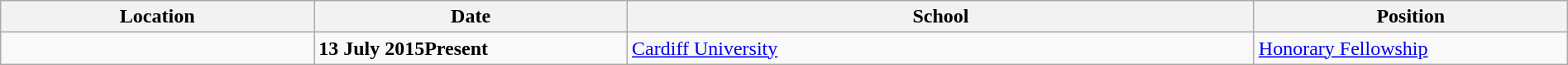<table class="wikitable" style="width:100%;">
<tr>
<th style="width:20%;">Location</th>
<th style="width:20%;">Date</th>
<th style="width:40%;">School</th>
<th style="width:20%;">Position</th>
</tr>
<tr>
<td></td>
<td><strong>13 July 2015Present</strong></td>
<td><a href='#'>Cardiff University</a></td>
<td><a href='#'>Honorary Fellowship</a></td>
</tr>
</table>
